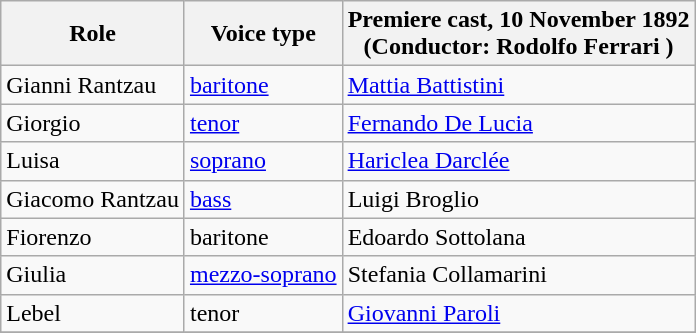<table class="wikitable">
<tr>
<th>Role</th>
<th>Voice type</th>
<th>Premiere cast, 10 November 1892<br>(Conductor: Rodolfo Ferrari )</th>
</tr>
<tr>
<td>Gianni Rantzau</td>
<td><a href='#'>baritone</a></td>
<td><a href='#'>Mattia Battistini</a></td>
</tr>
<tr>
<td>Giorgio</td>
<td><a href='#'>tenor</a></td>
<td><a href='#'>Fernando De Lucia</a></td>
</tr>
<tr>
<td>Luisa</td>
<td><a href='#'>soprano</a></td>
<td><a href='#'>Hariclea Darclée</a></td>
</tr>
<tr>
<td>Giacomo Rantzau</td>
<td><a href='#'>bass</a></td>
<td>Luigi Broglio</td>
</tr>
<tr>
<td>Fiorenzo</td>
<td>baritone</td>
<td>Edoardo Sottolana</td>
</tr>
<tr>
<td>Giulia</td>
<td><a href='#'>mezzo-soprano</a></td>
<td>Stefania Collamarini</td>
</tr>
<tr>
<td>Lebel</td>
<td>tenor</td>
<td><a href='#'>Giovanni Paroli</a></td>
</tr>
<tr>
</tr>
</table>
